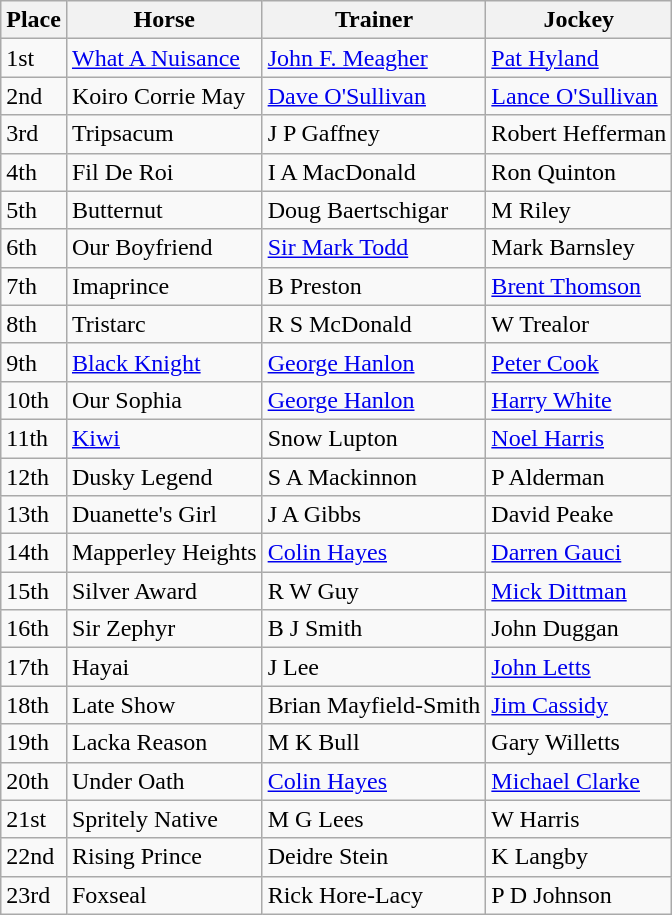<table class="wikitable sortable">
<tr>
<th>Place</th>
<th>Horse</th>
<th>Trainer</th>
<th>Jockey</th>
</tr>
<tr>
<td>1st</td>
<td><a href='#'>What A Nuisance</a></td>
<td><a href='#'>John F. Meagher</a></td>
<td><a href='#'>Pat Hyland</a></td>
</tr>
<tr>
<td>2nd</td>
<td>Koiro Corrie May</td>
<td><a href='#'>Dave O'Sullivan</a></td>
<td><a href='#'>Lance O'Sullivan</a></td>
</tr>
<tr>
<td>3rd</td>
<td>Tripsacum</td>
<td>J P Gaffney</td>
<td>Robert Hefferman</td>
</tr>
<tr>
<td>4th</td>
<td>Fil De Roi</td>
<td>I A MacDonald</td>
<td>Ron Quinton</td>
</tr>
<tr>
<td>5th</td>
<td>Butternut</td>
<td>Doug Baertschigar</td>
<td>M Riley</td>
</tr>
<tr>
<td>6th</td>
<td>Our Boyfriend</td>
<td><a href='#'>Sir Mark Todd</a></td>
<td>Mark Barnsley</td>
</tr>
<tr>
<td>7th</td>
<td>Imaprince</td>
<td>B Preston</td>
<td><a href='#'>Brent Thomson</a></td>
</tr>
<tr>
<td>8th</td>
<td>Tristarc</td>
<td>R S McDonald</td>
<td>W Trealor</td>
</tr>
<tr>
<td>9th</td>
<td><a href='#'>Black Knight</a></td>
<td><a href='#'>George Hanlon</a></td>
<td><a href='#'>Peter Cook</a></td>
</tr>
<tr>
<td>10th</td>
<td>Our Sophia</td>
<td><a href='#'>George Hanlon</a></td>
<td><a href='#'>Harry White</a></td>
</tr>
<tr>
<td>11th</td>
<td><a href='#'>Kiwi</a></td>
<td>Snow Lupton</td>
<td><a href='#'>Noel Harris</a></td>
</tr>
<tr>
<td>12th</td>
<td>Dusky Legend</td>
<td>S A Mackinnon</td>
<td>P Alderman</td>
</tr>
<tr>
<td>13th</td>
<td>Duanette's Girl</td>
<td>J A Gibbs</td>
<td>David Peake</td>
</tr>
<tr>
<td>14th</td>
<td>Mapperley Heights</td>
<td><a href='#'>Colin Hayes</a></td>
<td><a href='#'>Darren Gauci</a></td>
</tr>
<tr>
<td>15th</td>
<td>Silver Award</td>
<td>R W Guy</td>
<td><a href='#'>Mick Dittman</a></td>
</tr>
<tr>
<td>16th</td>
<td>Sir Zephyr</td>
<td>B J Smith</td>
<td>John Duggan</td>
</tr>
<tr>
<td>17th</td>
<td>Hayai</td>
<td>J Lee</td>
<td><a href='#'>John Letts</a></td>
</tr>
<tr>
<td>18th</td>
<td>Late Show</td>
<td>Brian Mayfield-Smith</td>
<td><a href='#'>Jim Cassidy</a></td>
</tr>
<tr>
<td>19th</td>
<td>Lacka Reason</td>
<td>M K Bull</td>
<td>Gary Willetts</td>
</tr>
<tr>
<td>20th</td>
<td>Under Oath</td>
<td><a href='#'>Colin Hayes</a></td>
<td><a href='#'>Michael Clarke</a></td>
</tr>
<tr>
<td>21st</td>
<td>Spritely Native</td>
<td>M G Lees</td>
<td>W Harris</td>
</tr>
<tr>
<td>22nd</td>
<td>Rising Prince</td>
<td>Deidre Stein</td>
<td>K Langby</td>
</tr>
<tr>
<td>23rd</td>
<td>Foxseal</td>
<td>Rick Hore-Lacy</td>
<td>P D Johnson</td>
</tr>
</table>
